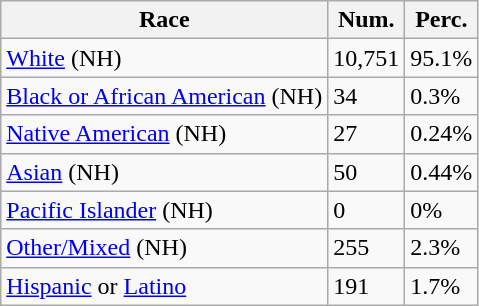<table class="wikitable">
<tr>
<th>Race</th>
<th>Num.</th>
<th>Perc.</th>
</tr>
<tr>
<td><a href='#'>White</a> (NH)</td>
<td>10,751</td>
<td>95.1%</td>
</tr>
<tr>
<td><a href='#'>Black or African American</a> (NH)</td>
<td>34</td>
<td>0.3%</td>
</tr>
<tr>
<td><a href='#'>Native American</a> (NH)</td>
<td>27</td>
<td>0.24%</td>
</tr>
<tr>
<td><a href='#'>Asian</a> (NH)</td>
<td>50</td>
<td>0.44%</td>
</tr>
<tr>
<td><a href='#'>Pacific Islander</a> (NH)</td>
<td>0</td>
<td>0%</td>
</tr>
<tr>
<td><a href='#'>Other/Mixed</a> (NH)</td>
<td>255</td>
<td>2.3%</td>
</tr>
<tr>
<td><a href='#'>Hispanic</a> or <a href='#'>Latino</a></td>
<td>191</td>
<td>1.7%</td>
</tr>
</table>
